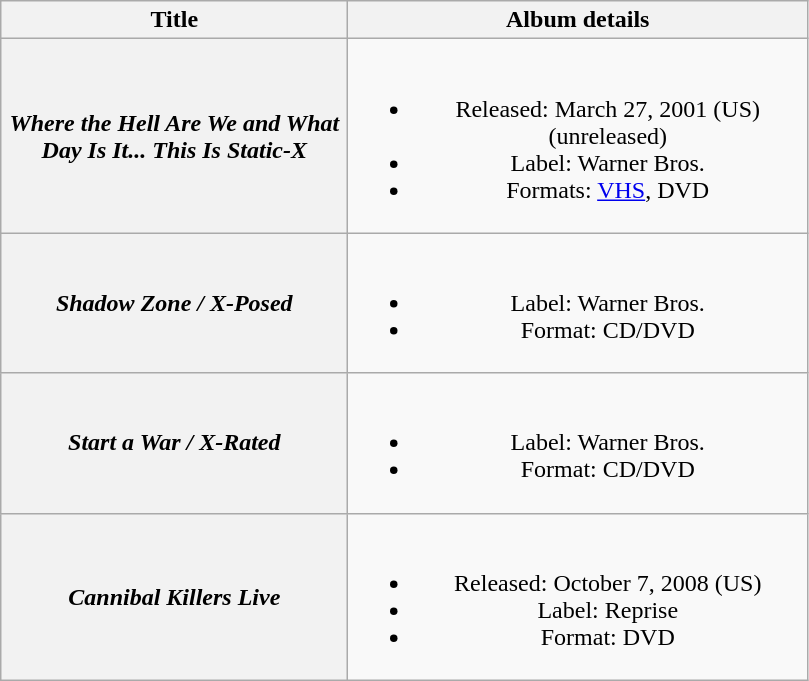<table class="wikitable plainrowheaders" style="text-align:center;">
<tr>
<th scope="col" style="width:14em;">Title</th>
<th scope="col" style="width:18.7em;">Album details</th>
</tr>
<tr>
<th scope="row"><em>Where the Hell Are We and What Day Is It... This Is Static-X</em></th>
<td><br><ul><li>Released: March 27, 2001 <span>(US)</span> (unreleased)</li><li>Label: Warner Bros.</li><li>Formats: <a href='#'>VHS</a>, DVD</li></ul></td>
</tr>
<tr>
<th scope="row"><em>Shadow Zone / X-Posed</em></th>
<td><br><ul><li>Label: Warner Bros.</li><li>Format: CD/DVD</li></ul></td>
</tr>
<tr>
<th scope="row"><em>Start a War / X-Rated</em></th>
<td><br><ul><li>Label: Warner Bros.</li><li>Format: CD/DVD</li></ul></td>
</tr>
<tr>
<th scope="row"><em>Cannibal Killers Live</em></th>
<td><br><ul><li>Released: October 7, 2008 <span>(US)</span></li><li>Label: Reprise</li><li>Format: DVD</li></ul></td>
</tr>
</table>
